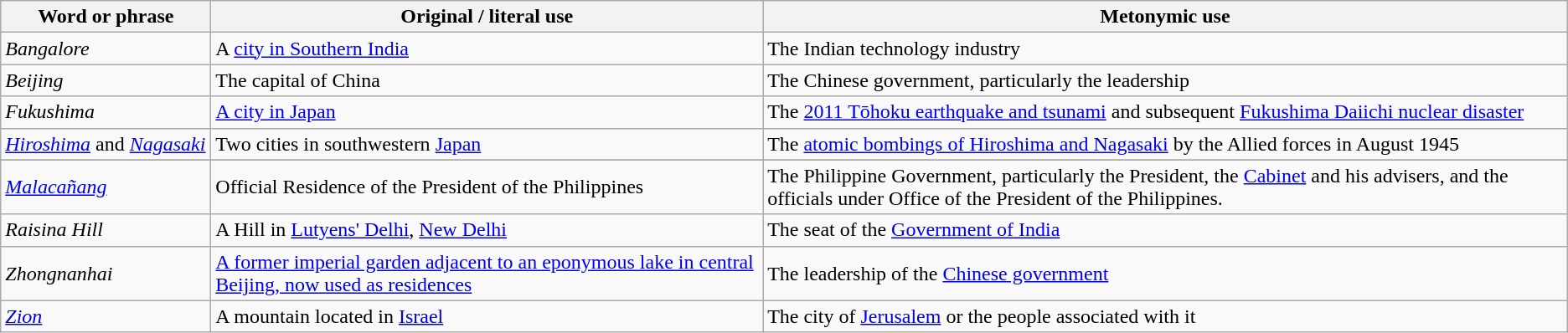<table class="wikitable">
<tr>
<th width=160pt>Word or phrase</th>
<th>Original / literal use</th>
<th>Metonymic use</th>
</tr>
<tr>
<td><em>Bangalore</em></td>
<td>A <a href='#'>city in Southern India</a></td>
<td>The Indian technology industry</td>
</tr>
<tr>
<td><em>Beijing</em></td>
<td>The capital of China</td>
<td>The Chinese government, particularly the leadership</td>
</tr>
<tr>
<td><em>Fukushima</em></td>
<td><a href='#'>A city in Japan</a></td>
<td>The <a href='#'>2011 Tōhoku earthquake and tsunami</a> and subsequent <a href='#'>Fukushima Daiichi nuclear disaster</a></td>
</tr>
<tr>
<td><em><a href='#'>Hiroshima</a></em> and <em><a href='#'>Nagasaki</a></em></td>
<td>Two cities in southwestern <a href='#'>Japan</a></td>
<td>The <a href='#'>atomic bombings of Hiroshima and Nagasaki</a> by the Allied forces in August 1945</td>
</tr>
<tr>
</tr>
<tr>
<td><em><a href='#'>Malacañang</a></em></td>
<td>Official Residence of the President of the Philippines</td>
<td>The Philippine Government, particularly the President, the <a href='#'>Cabinet</a> and his advisers, and the officials under Office of the President of the Philippines.</td>
</tr>
<tr>
<td><em>Raisina Hill</em></td>
<td>A Hill in <a href='#'>Lutyens' Delhi</a>, <a href='#'>New Delhi</a></td>
<td>The seat of the <a href='#'>Government of India</a></td>
</tr>
<tr>
<td><em>Zhongnanhai</em></td>
<td><a href='#'>A former imperial garden adjacent to an eponymous lake in central Beijing, now used as residences</a></td>
<td>The leadership of the <a href='#'>Chinese government</a></td>
</tr>
<tr>
<td><em><a href='#'>Zion</a></em></td>
<td>A mountain located in <a href='#'>Israel</a></td>
<td>The city of <a href='#'>Jerusalem</a> or the people associated with it</td>
</tr>
</table>
